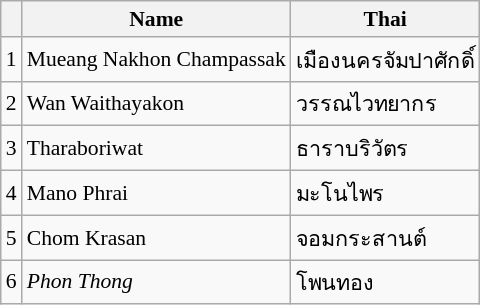<table class="wikitable"  style="font-size:90%;">
<tr>
<th></th>
<th>Name</th>
<th>Thai</th>
</tr>
<tr>
<td>1</td>
<td>Mueang Nakhon Champassak</td>
<td>เมืองนครจัมปาศักดิ์</td>
</tr>
<tr>
<td>2</td>
<td>Wan Waithayakon</td>
<td>วรรณไวทยากร</td>
</tr>
<tr>
<td>3</td>
<td>Tharaboriwat</td>
<td>ธาราบริวัตร</td>
</tr>
<tr>
<td>4</td>
<td>Mano Phrai</td>
<td>มะโนไพร</td>
</tr>
<tr>
<td>5</td>
<td>Chom Krasan</td>
<td>จอมกระสานต์</td>
</tr>
<tr>
<td>6</td>
<td><em>Phon Thong</em></td>
<td>โพนทอง</td>
</tr>
</table>
